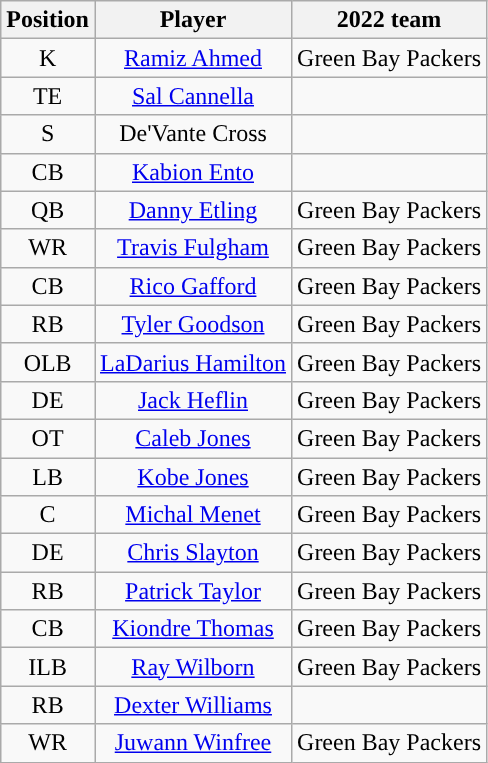<table class="wikitable" style="text-align:center">
<tr>
<th>Position</th>
<th>Player</th>
<th>2022 team</th>
</tr>
<tr>
<td>K</td>
<td><a href='#'>Ramiz Ahmed</a></td>
<td>Green Bay Packers</td>
</tr>
<tr>
<td>TE</td>
<td><a href='#'>Sal Cannella</a></td>
<td></td>
</tr>
<tr>
<td>S</td>
<td>De'Vante Cross</td>
<td></td>
</tr>
<tr>
<td>CB</td>
<td><a href='#'>Kabion Ento</a></td>
<td></td>
</tr>
<tr>
<td>QB</td>
<td><a href='#'>Danny Etling</a></td>
<td>Green Bay Packers</td>
</tr>
<tr>
<td>WR</td>
<td><a href='#'>Travis Fulgham</a></td>
<td>Green Bay Packers</td>
</tr>
<tr>
<td>CB</td>
<td><a href='#'>Rico Gafford</a></td>
<td>Green Bay Packers</td>
</tr>
<tr>
<td>RB</td>
<td><a href='#'>Tyler Goodson</a></td>
<td>Green Bay Packers</td>
</tr>
<tr>
<td>OLB</td>
<td><a href='#'>LaDarius Hamilton</a></td>
<td>Green Bay Packers</td>
</tr>
<tr>
<td>DE</td>
<td><a href='#'>Jack Heflin</a></td>
<td>Green Bay Packers</td>
</tr>
<tr>
<td>OT</td>
<td><a href='#'>Caleb Jones</a></td>
<td>Green Bay Packers</td>
</tr>
<tr>
<td>LB</td>
<td><a href='#'>Kobe Jones</a></td>
<td>Green Bay Packers</td>
</tr>
<tr>
<td>C</td>
<td><a href='#'>Michal Menet</a></td>
<td>Green Bay Packers</td>
</tr>
<tr>
<td>DE</td>
<td><a href='#'>Chris Slayton</a></td>
<td>Green Bay Packers</td>
</tr>
<tr>
<td>RB</td>
<td><a href='#'>Patrick Taylor</a></td>
<td>Green Bay Packers</td>
</tr>
<tr>
<td>CB</td>
<td><a href='#'>Kiondre Thomas</a></td>
<td>Green Bay Packers</td>
</tr>
<tr>
<td>ILB</td>
<td><a href='#'>Ray Wilborn</a></td>
<td>Green Bay Packers</td>
</tr>
<tr>
<td>RB</td>
<td><a href='#'>Dexter Williams</a></td>
<td></td>
</tr>
<tr>
<td>WR</td>
<td><a href='#'>Juwann Winfree</a></td>
<td>Green Bay Packers</td>
</tr>
</table>
